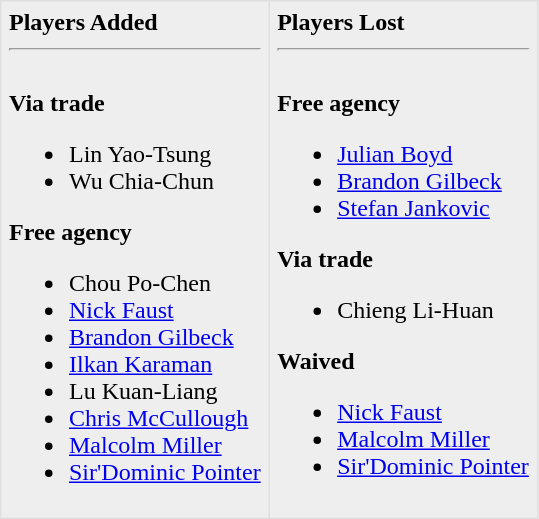<table border=1 style="border-collapse:collapse; background-color:#eeeeee" bordercolor="#DFDFDF" cellpadding="5">
<tr>
<td valign="top"><strong>Players Added</strong> <hr><br><strong>Via trade</strong><ul><li>Lin Yao-Tsung</li><li>Wu Chia-Chun</li></ul><strong>Free agency</strong><ul><li>Chou Po-Chen</li><li><a href='#'>Nick Faust</a></li><li><a href='#'>Brandon Gilbeck</a></li><li><a href='#'>Ilkan Karaman</a></li><li>Lu Kuan-Liang</li><li><a href='#'>Chris McCullough</a></li><li><a href='#'>Malcolm Miller</a></li><li><a href='#'>Sir'Dominic Pointer</a></li></ul></td>
<td valign="top"><strong>Players Lost</strong> <hr><br><strong>Free agency</strong><ul><li><a href='#'>Julian Boyd</a></li><li><a href='#'>Brandon Gilbeck</a></li><li><a href='#'>Stefan Jankovic</a></li></ul><strong>Via trade</strong><ul><li>Chieng Li-Huan</li></ul><strong>Waived</strong><ul><li><a href='#'>Nick Faust</a></li><li><a href='#'>Malcolm Miller</a></li><li><a href='#'>Sir'Dominic Pointer</a></li></ul></td>
</tr>
</table>
